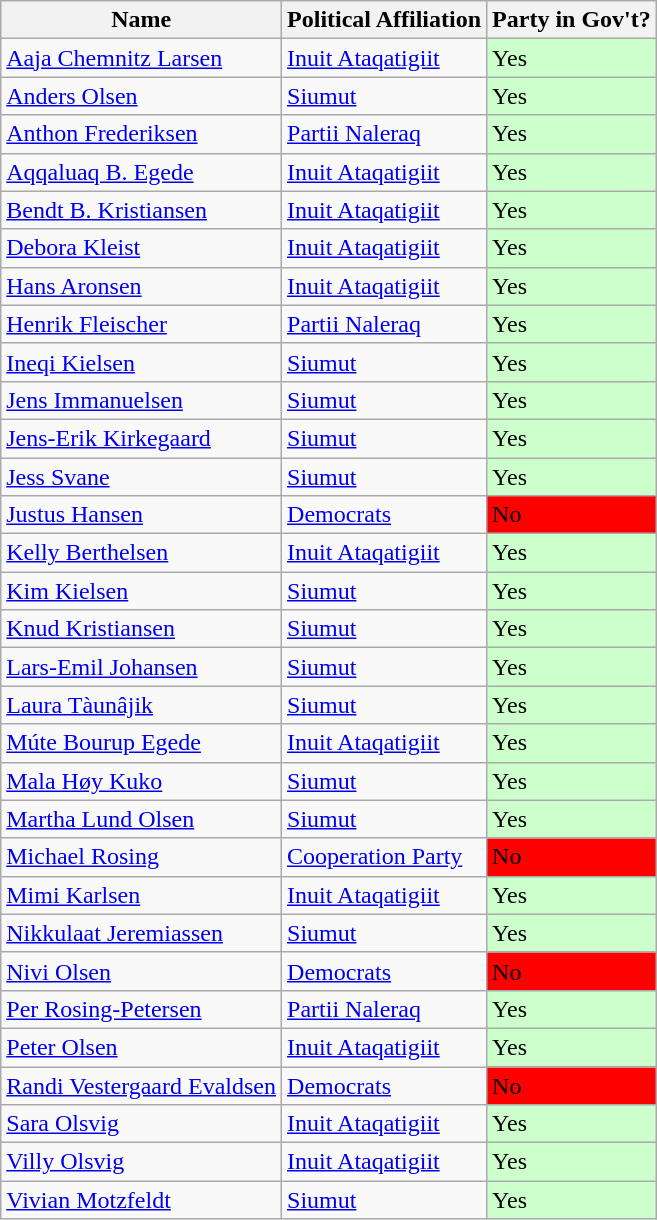<table class="sortable wikitable">
<tr>
<th>Name</th>
<th>Political Affiliation</th>
<th>Party in Gov't?</th>
</tr>
<tr>
<td><a href='#'>Aaja Chemnitz Larsen</a></td>
<td> <a href='#'>Inuit Ataqatigiit</a></td>
<td style="background:#cfc;">Yes</td>
</tr>
<tr>
<td><a href='#'>Anders Olsen</a></td>
<td> <a href='#'>Siumut</a></td>
<td style="background:#cfc;">Yes</td>
</tr>
<tr>
<td><a href='#'>Anthon Frederiksen</a></td>
<td> <a href='#'>Partii Naleraq</a></td>
<td style="background:#cfc;">Yes</td>
</tr>
<tr>
<td><a href='#'>Aqqaluaq B. Egede</a></td>
<td> <a href='#'>Inuit Ataqatigiit</a></td>
<td style="background:#cfc;">Yes</td>
</tr>
<tr>
<td><a href='#'>Bendt B. Kristiansen</a></td>
<td> <a href='#'>Inuit Ataqatigiit</a></td>
<td style="background:#cfc;">Yes</td>
</tr>
<tr>
<td><a href='#'>Debora Kleist</a></td>
<td> <a href='#'>Inuit Ataqatigiit</a></td>
<td style="background:#cfc;">Yes</td>
</tr>
<tr>
<td><a href='#'>Hans Aronsen</a></td>
<td> <a href='#'>Inuit Ataqatigiit</a></td>
<td style="background:#cfc;">Yes</td>
</tr>
<tr>
<td><a href='#'>Henrik Fleischer</a></td>
<td> <a href='#'>Partii Naleraq</a></td>
<td style="background:#cfc;">Yes</td>
</tr>
<tr>
<td><a href='#'>Ineqi Kielsen</a></td>
<td> <a href='#'>Siumut</a></td>
<td style="background:#cfc;">Yes</td>
</tr>
<tr>
<td><a href='#'>Jens Immanuelsen</a></td>
<td> <a href='#'>Siumut</a></td>
<td style="background:#cfc;">Yes</td>
</tr>
<tr>
<td><a href='#'>Jens-Erik Kirkegaard</a></td>
<td> <a href='#'>Siumut</a></td>
<td style="background:#cfc;">Yes</td>
</tr>
<tr>
<td><a href='#'>Jess Svane</a></td>
<td> <a href='#'>Siumut</a></td>
<td style="background:#cfc;">Yes</td>
</tr>
<tr>
<td><a href='#'>Justus Hansen</a></td>
<td> <a href='#'>Democrats</a></td>
<td style="background:#f00;">No</td>
</tr>
<tr>
<td><a href='#'>Kelly Berthelsen</a></td>
<td> <a href='#'>Inuit Ataqatigiit</a></td>
<td style="background:#cfc;">Yes</td>
</tr>
<tr>
<td><a href='#'>Kim Kielsen</a></td>
<td> <a href='#'>Siumut</a></td>
<td style="background:#cfc;">Yes</td>
</tr>
<tr>
<td><a href='#'>Knud Kristiansen</a></td>
<td> <a href='#'>Siumut</a></td>
<td style="background:#cfc;">Yes</td>
</tr>
<tr>
<td><a href='#'>Lars-Emil Johansen</a></td>
<td> <a href='#'>Siumut</a></td>
<td style="background:#cfc;">Yes</td>
</tr>
<tr>
<td><a href='#'>Laura Tàunâjik</a></td>
<td> <a href='#'>Siumut</a></td>
<td style="background:#cfc;">Yes</td>
</tr>
<tr>
<td><a href='#'>Múte Bourup Egede</a></td>
<td> <a href='#'>Inuit Ataqatigiit</a></td>
<td style="background:#cfc;">Yes</td>
</tr>
<tr>
<td><a href='#'>Mala Høy Kuko</a></td>
<td> <a href='#'>Siumut</a></td>
<td style="background:#cfc;">Yes</td>
</tr>
<tr>
<td><a href='#'>Martha Lund Olsen</a></td>
<td> <a href='#'>Siumut</a></td>
<td style="background:#cfc;">Yes</td>
</tr>
<tr>
<td><a href='#'>Michael Rosing</a></td>
<td> <a href='#'>Cooperation Party</a></td>
<td style="background:#f00;">No</td>
</tr>
<tr>
<td><a href='#'>Mimi Karlsen</a></td>
<td> <a href='#'>Inuit Ataqatigiit</a></td>
<td style="background:#cfc;">Yes</td>
</tr>
<tr>
<td><a href='#'>Nikkulaat Jeremiassen</a></td>
<td> <a href='#'>Siumut</a></td>
<td style="background:#cfc;">Yes</td>
</tr>
<tr>
<td><a href='#'>Nivi Olsen</a></td>
<td> <a href='#'>Democrats</a></td>
<td style="background:#f00;">No</td>
</tr>
<tr>
<td><a href='#'>Per Rosing-Petersen</a></td>
<td> <a href='#'>Partii Naleraq</a></td>
<td style="background:#cfc;">Yes</td>
</tr>
<tr>
<td><a href='#'>Peter Olsen</a></td>
<td> <a href='#'>Inuit Ataqatigiit</a></td>
<td style="background:#cfc;">Yes</td>
</tr>
<tr>
<td><a href='#'>Randi Vestergaard Evaldsen</a></td>
<td> <a href='#'>Democrats</a></td>
<td style="background:#f00;">No</td>
</tr>
<tr>
<td><a href='#'>Sara Olsvig</a></td>
<td> <a href='#'>Inuit Ataqatigiit</a></td>
<td style="background:#cfc;">Yes</td>
</tr>
<tr>
<td><a href='#'>Villy Olsvig</a></td>
<td> <a href='#'>Inuit Ataqatigiit</a></td>
<td style="background:#cfc;">Yes</td>
</tr>
<tr>
<td><a href='#'>Vivian Motzfeldt</a></td>
<td> <a href='#'>Siumut</a></td>
<td style="background:#cfc;">Yes</td>
</tr>
</table>
